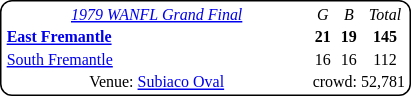<table style="margin-right:4px; margin-top:8px; float:right; border:1px #000 solid; border-radius:8px; background:#fff; font-family:Verdana; font-size:8pt; text-align:center;">
<tr>
<td width=200><em><a href='#'>1979 WANFL Grand Final</a></em></td>
<td><em>G</em></td>
<td><em>B</em></td>
<td><em>Total</em></td>
</tr>
<tr>
<td style="text-align:left"><strong><a href='#'>East Fremantle</a></strong></td>
<td><strong>21</strong></td>
<td><strong>19</strong></td>
<td><strong>145</strong></td>
</tr>
<tr>
<td style="text-align:left"><a href='#'>South Fremantle</a></td>
<td>16</td>
<td>16</td>
<td>112</td>
</tr>
<tr>
<td>Venue: <a href='#'>Subiaco Oval</a></td>
<td colspan=3>crowd: 52,781</td>
</tr>
</table>
